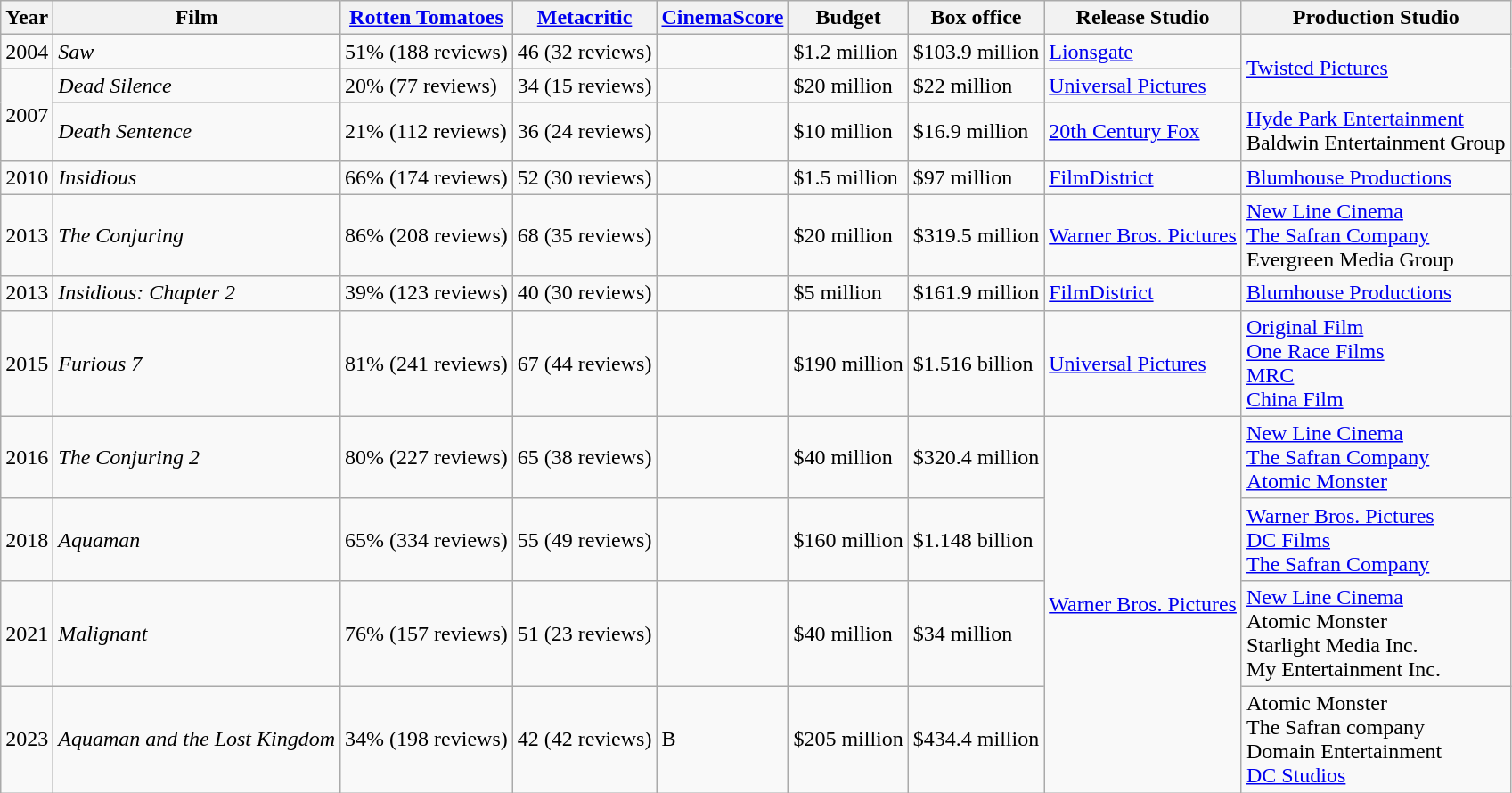<table class="wikitable">
<tr>
<th>Year</th>
<th>Film</th>
<th><a href='#'>Rotten Tomatoes</a></th>
<th><a href='#'>Metacritic</a></th>
<th><a href='#'>CinemaScore</a></th>
<th>Budget</th>
<th>Box office</th>
<th>Release Studio</th>
<th>Production Studio</th>
</tr>
<tr>
<td>2004</td>
<td><em>Saw</em></td>
<td>51% (188 reviews)</td>
<td>46 (32 reviews)</td>
<td></td>
<td>$1.2 million</td>
<td>$103.9 million</td>
<td><a href='#'>Lionsgate</a></td>
<td rowspan=2><a href='#'>Twisted Pictures</a></td>
</tr>
<tr>
<td rowspan=2>2007</td>
<td><em>Dead Silence</em></td>
<td>20% (77 reviews)</td>
<td>34 (15 reviews)</td>
<td></td>
<td>$20 million</td>
<td>$22 million</td>
<td><a href='#'>Universal Pictures</a></td>
</tr>
<tr>
<td><em>Death Sentence</em></td>
<td>21% (112 reviews)</td>
<td>36 (24 reviews)</td>
<td></td>
<td>$10 million</td>
<td>$16.9 million</td>
<td><a href='#'>20th Century Fox</a></td>
<td><a href='#'>Hyde Park Entertainment</a><br>Baldwin Entertainment Group</td>
</tr>
<tr>
<td>2010</td>
<td><em>Insidious</em></td>
<td>66% (174 reviews)</td>
<td>52 (30 reviews)</td>
<td></td>
<td>$1.5 million</td>
<td>$97 million</td>
<td><a href='#'>FilmDistrict</a></td>
<td><a href='#'>Blumhouse Productions</a></td>
</tr>
<tr>
<td>2013</td>
<td><em>The Conjuring</em></td>
<td>86% (208 reviews)</td>
<td>68 (35 reviews)</td>
<td></td>
<td>$20 million</td>
<td>$319.5 million</td>
<td><a href='#'>Warner Bros. Pictures</a></td>
<td><a href='#'>New Line Cinema</a><br><a href='#'>The Safran Company</a><br>Evergreen Media Group</td>
</tr>
<tr>
<td>2013</td>
<td><em>Insidious: Chapter 2</em></td>
<td>39% (123 reviews)</td>
<td>40 (30 reviews)</td>
<td></td>
<td>$5 million</td>
<td>$161.9 million</td>
<td><a href='#'>FilmDistrict</a></td>
<td><a href='#'>Blumhouse Productions</a></td>
</tr>
<tr>
<td>2015</td>
<td><em>Furious 7 </em></td>
<td>81% (241 reviews)</td>
<td>67 (44 reviews)</td>
<td></td>
<td>$190 million</td>
<td>$1.516 billion</td>
<td><a href='#'>Universal Pictures</a></td>
<td><a href='#'>Original Film</a><br><a href='#'>One Race Films</a><br><a href='#'>MRC</a><br><a href='#'>China Film</a></td>
</tr>
<tr>
<td>2016</td>
<td><em>The Conjuring 2</em></td>
<td>80% (227 reviews)</td>
<td>65 (38 reviews)</td>
<td></td>
<td>$40 million</td>
<td>$320.4 million</td>
<td rowspan="4"><a href='#'>Warner Bros. Pictures</a></td>
<td><a href='#'>New Line Cinema</a><br><a href='#'>The Safran Company</a><br><a href='#'>Atomic Monster</a></td>
</tr>
<tr>
<td>2018</td>
<td><em>Aquaman</em></td>
<td>65% (334 reviews)</td>
<td>55 (49 reviews)</td>
<td></td>
<td>$160 million</td>
<td>$1.148 billion</td>
<td><a href='#'>Warner Bros. Pictures</a><br><a href='#'>DC Films</a><br><a href='#'>The Safran Company</a></td>
</tr>
<tr>
<td>2021</td>
<td><em>Malignant</em></td>
<td>76% (157 reviews)</td>
<td>51 (23 reviews)</td>
<td></td>
<td>$40 million</td>
<td>$34 million</td>
<td><a href='#'>New Line Cinema</a><br>Atomic Monster<br>Starlight Media Inc.<br>My Entertainment Inc.</td>
</tr>
<tr>
<td>2023</td>
<td><em>Aquaman and the Lost Kingdom</em></td>
<td>34% (198 reviews)</td>
<td>42 (42 reviews)</td>
<td>B</td>
<td>$205 million</td>
<td>$434.4 million</td>
<td>Atomic Monster <br>The Safran company <br>Domain Entertainment <br><a href='#'>DC Studios</a></td>
</tr>
</table>
